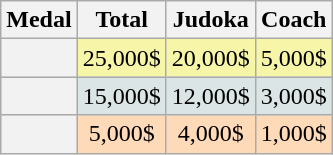<table class=wikitable style="text-align:center;">
<tr>
<th>Medal</th>
<th>Total</th>
<th>Judoka</th>
<th>Coach</th>
</tr>
<tr bgcolor=F7F6A8>
<th></th>
<td>25,000$</td>
<td>20,000$</td>
<td>5,000$</td>
</tr>
<tr bgcolor=DCE5E5>
<th></th>
<td>15,000$</td>
<td>12,000$</td>
<td>3,000$</td>
</tr>
<tr bgcolor=FFDAB9>
<th></th>
<td>5,000$</td>
<td>4,000$</td>
<td>1,000$</td>
</tr>
</table>
